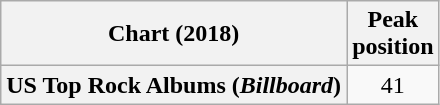<table class="wikitable sortable plainrowheaders">
<tr>
<th>Chart (2018)</th>
<th>Peak<br>position</th>
</tr>
<tr>
<th scope="row">US Top Rock Albums (<em>Billboard</em>)</th>
<td align="center">41</td>
</tr>
</table>
